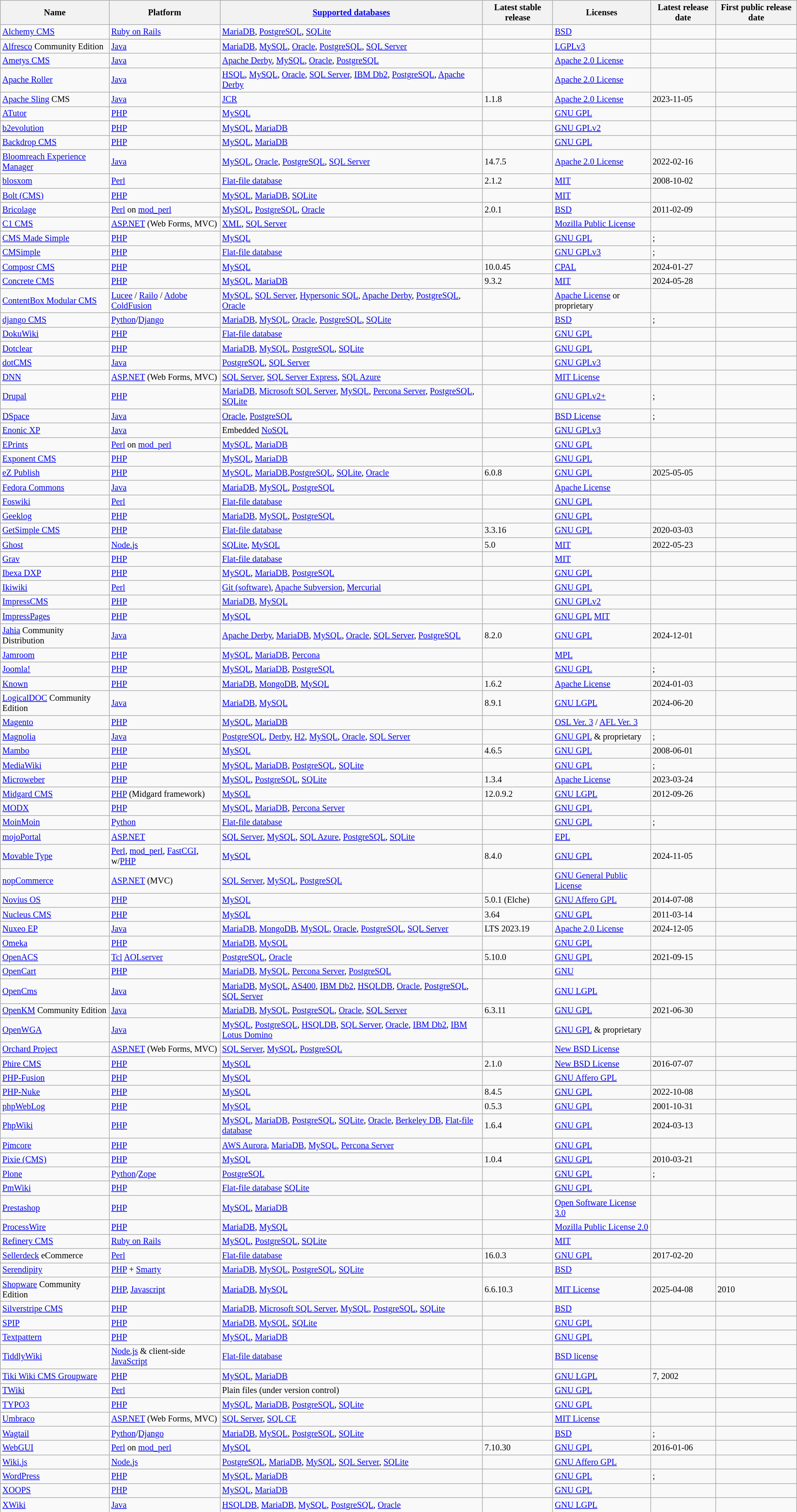<table class="wikitable sortable sticky-header" style="font-size:85%; text-align:left; width:auto;">
<tr>
<th>Name</th>
<th>Platform</th>
<th><a href='#'>Supported databases</a></th>
<th>Latest stable release</th>
<th>Licenses</th>
<th>Latest release date</th>
<th>First public release date</th>
</tr>
<tr>
<td><a href='#'>Alchemy CMS</a></td>
<td><a href='#'>Ruby on Rails</a></td>
<td><a href='#'>MariaDB</a>, <a href='#'>PostgreSQL</a>, <a href='#'>SQLite</a></td>
<td></td>
<td><a href='#'>BSD</a></td>
<td></td>
<td></td>
</tr>
<tr>
<td><a href='#'>Alfresco</a> Community Edition</td>
<td><a href='#'>Java</a></td>
<td><a href='#'>MariaDB</a>, <a href='#'>MySQL</a>, <a href='#'>Oracle</a>, <a href='#'>PostgreSQL</a>, <a href='#'>SQL Server</a></td>
<td></td>
<td><a href='#'>LGPLv3</a></td>
<td></td>
<td></td>
</tr>
<tr>
<td><a href='#'>Ametys CMS</a></td>
<td><a href='#'>Java</a></td>
<td><a href='#'>Apache Derby</a>, <a href='#'>MySQL</a>, <a href='#'>Oracle</a>, <a href='#'>PostgreSQL</a></td>
<td></td>
<td><a href='#'>Apache 2.0 License</a></td>
<td></td>
<td></td>
</tr>
<tr>
<td><a href='#'>Apache Roller</a></td>
<td><a href='#'>Java</a></td>
<td><a href='#'>HSQL</a>, <a href='#'>MySQL</a>, <a href='#'>Oracle</a>, <a href='#'>SQL Server</a>, <a href='#'>IBM Db2</a>, <a href='#'>PostgreSQL</a>, <a href='#'>Apache Derby</a></td>
<td></td>
<td><a href='#'>Apache 2.0 License</a></td>
<td></td>
<td></td>
</tr>
<tr>
<td><a href='#'>Apache Sling</a> CMS</td>
<td><a href='#'>Java</a></td>
<td><a href='#'>JCR</a></td>
<td>1.1.8</td>
<td><a href='#'>Apache 2.0 License</a></td>
<td>2023-11-05</td>
<td></td>
</tr>
<tr>
<td><a href='#'>ATutor</a></td>
<td><a href='#'>PHP</a></td>
<td><a href='#'>MySQL</a></td>
<td></td>
<td><a href='#'>GNU GPL</a></td>
<td></td>
<td></td>
</tr>
<tr>
<td><a href='#'>b2evolution</a></td>
<td><a href='#'>PHP</a></td>
<td><a href='#'>MySQL</a>, <a href='#'>MariaDB</a></td>
<td></td>
<td><a href='#'>GNU GPLv2</a></td>
<td></td>
<td></td>
</tr>
<tr>
<td><a href='#'>Backdrop CMS</a></td>
<td><a href='#'>PHP</a></td>
<td><a href='#'>MySQL</a>, <a href='#'>MariaDB</a></td>
<td></td>
<td><a href='#'>GNU GPL</a></td>
<td></td>
<td></td>
</tr>
<tr>
<td><a href='#'>Bloomreach Experience Manager</a></td>
<td><a href='#'>Java</a></td>
<td><a href='#'>MySQL</a>, <a href='#'>Oracle</a>, <a href='#'>PostgreSQL</a>, <a href='#'>SQL Server</a></td>
<td>14.7.5</td>
<td><a href='#'>Apache 2.0 License</a></td>
<td>2022-02-16</td>
<td></td>
</tr>
<tr>
<td><a href='#'>blosxom</a></td>
<td><a href='#'>Perl</a></td>
<td><a href='#'>Flat-file database</a></td>
<td>2.1.2</td>
<td><a href='#'>MIT</a></td>
<td>2008-10-02</td>
<td></td>
</tr>
<tr>
<td><a href='#'>Bolt (CMS)</a></td>
<td><a href='#'>PHP</a></td>
<td><a href='#'>MySQL</a>, <a href='#'>MariaDB</a>, <a href='#'>SQLite</a></td>
<td></td>
<td><a href='#'>MIT</a></td>
<td></td>
<td></td>
</tr>
<tr>
<td><a href='#'>Bricolage</a></td>
<td><a href='#'>Perl</a> on <a href='#'>mod_perl</a></td>
<td><a href='#'>MySQL</a>, <a href='#'>PostgreSQL</a>, <a href='#'>Oracle</a></td>
<td>2.0.1</td>
<td><a href='#'>BSD</a></td>
<td>2011-02-09</td>
<td></td>
</tr>
<tr>
<td><a href='#'>C1 CMS</a></td>
<td><a href='#'>ASP.NET</a> (Web Forms, MVC)</td>
<td><a href='#'>XML</a>, <a href='#'>SQL Server</a></td>
<td></td>
<td><a href='#'>Mozilla Public License</a></td>
<td></td>
<td></td>
</tr>
<tr>
<td><a href='#'>CMS Made Simple</a></td>
<td><a href='#'>PHP</a></td>
<td><a href='#'>MySQL</a></td>
<td></td>
<td><a href='#'>GNU GPL</a></td>
<td>; </td>
<td></td>
</tr>
<tr>
<td><a href='#'>CMSimple</a></td>
<td><a href='#'>PHP</a></td>
<td><a href='#'>Flat-file database</a></td>
<td></td>
<td><a href='#'>GNU GPLv3</a></td>
<td>; </td>
<td></td>
</tr>
<tr>
<td><a href='#'>Composr CMS</a></td>
<td><a href='#'>PHP</a></td>
<td><a href='#'>MySQL</a></td>
<td>10.0.45</td>
<td><a href='#'>CPAL</a></td>
<td>2024-01-27</td>
<td></td>
</tr>
<tr>
<td><a href='#'>Concrete CMS</a></td>
<td><a href='#'>PHP</a></td>
<td><a href='#'>MySQL</a>, <a href='#'>MariaDB</a></td>
<td>9.3.2</td>
<td><a href='#'>MIT</a></td>
<td>2024-05-28</td>
<td></td>
</tr>
<tr>
<td><a href='#'>ContentBox Modular CMS</a></td>
<td><a href='#'>Lucee</a> / <a href='#'>Railo</a> / <a href='#'>Adobe ColdFusion</a></td>
<td><a href='#'>MySQL</a>, <a href='#'>SQL Server</a>, <a href='#'>Hypersonic SQL</a>, <a href='#'>Apache Derby</a>, <a href='#'>PostgreSQL</a>, <a href='#'>Oracle</a></td>
<td></td>
<td><a href='#'>Apache License</a> or proprietary</td>
<td></td>
<td></td>
</tr>
<tr>
<td><a href='#'>django CMS</a></td>
<td><a href='#'>Python</a>/<a href='#'>Django</a></td>
<td><a href='#'>MariaDB</a>, <a href='#'>MySQL</a>, <a href='#'>Oracle</a>, <a href='#'>PostgreSQL</a>, <a href='#'>SQLite</a></td>
<td></td>
<td><a href='#'>BSD</a></td>
<td>; </td>
<td></td>
</tr>
<tr>
<td><a href='#'>DokuWiki</a></td>
<td><a href='#'>PHP</a></td>
<td><a href='#'>Flat-file database</a></td>
<td></td>
<td><a href='#'>GNU GPL</a></td>
<td></td>
<td></td>
</tr>
<tr>
<td><a href='#'>Dotclear</a></td>
<td><a href='#'>PHP</a></td>
<td><a href='#'>MariaDB</a>, <a href='#'>MySQL</a>, <a href='#'>PostgreSQL</a>, <a href='#'>SQLite</a></td>
<td></td>
<td><a href='#'>GNU GPL</a></td>
<td></td>
<td></td>
</tr>
<tr>
<td><a href='#'>dotCMS</a></td>
<td><a href='#'>Java</a></td>
<td><a href='#'>PostgreSQL</a>, <a href='#'>SQL Server</a></td>
<td></td>
<td><a href='#'>GNU GPLv3</a></td>
<td></td>
<td></td>
</tr>
<tr>
<td><a href='#'>DNN</a></td>
<td><a href='#'>ASP.NET</a> (Web Forms, MVC)</td>
<td><a href='#'>SQL Server</a>, <a href='#'>SQL Server Express</a>, <a href='#'>SQL Azure</a></td>
<td></td>
<td><a href='#'>MIT License</a></td>
<td></td>
<td></td>
</tr>
<tr>
<td><a href='#'>Drupal</a></td>
<td><a href='#'>PHP</a></td>
<td><a href='#'>MariaDB</a>, <a href='#'>Microsoft SQL Server</a>, <a href='#'>MySQL</a>, <a href='#'>Percona Server</a>, <a href='#'>PostgreSQL</a>, <a href='#'>SQLite</a></td>
<td></td>
<td><a href='#'>GNU GPLv2+</a></td>
<td>; </td>
<td></td>
</tr>
<tr>
<td><a href='#'>DSpace</a></td>
<td><a href='#'>Java</a></td>
<td><a href='#'>Oracle</a>, <a href='#'>PostgreSQL</a></td>
<td></td>
<td><a href='#'>BSD License</a></td>
<td>; </td>
<td></td>
</tr>
<tr>
<td><a href='#'>Enonic XP</a></td>
<td><a href='#'>Java</a></td>
<td>Embedded <a href='#'>NoSQL</a></td>
<td></td>
<td><a href='#'>GNU GPLv3</a></td>
<td></td>
<td></td>
</tr>
<tr>
<td><a href='#'>EPrints</a></td>
<td><a href='#'>Perl</a> on <a href='#'>mod_perl</a></td>
<td><a href='#'>MySQL</a>, <a href='#'>MariaDB</a></td>
<td></td>
<td><a href='#'>GNU GPL</a></td>
<td></td>
<td></td>
</tr>
<tr>
<td><a href='#'>Exponent CMS</a></td>
<td><a href='#'>PHP</a></td>
<td><a href='#'>MySQL</a>, <a href='#'>MariaDB</a></td>
<td></td>
<td><a href='#'>GNU GPL</a></td>
<td></td>
<td></td>
</tr>
<tr>
<td><a href='#'>eZ Publish</a></td>
<td><a href='#'>PHP</a></td>
<td><a href='#'>MySQL</a>, <a href='#'>MariaDB</a>,<a href='#'>PostgreSQL</a>, <a href='#'>SQLite</a>, <a href='#'>Oracle</a></td>
<td>6.0.8</td>
<td><a href='#'>GNU GPL</a></td>
<td>2025-05-05</td>
<td></td>
</tr>
<tr>
<td><a href='#'>Fedora Commons</a></td>
<td><a href='#'>Java</a></td>
<td><a href='#'>MariaDB</a>, <a href='#'>MySQL</a>, <a href='#'>PostgreSQL</a></td>
<td></td>
<td><a href='#'>Apache License</a></td>
<td></td>
<td></td>
</tr>
<tr>
<td><a href='#'>Foswiki</a></td>
<td><a href='#'>Perl</a></td>
<td><a href='#'>Flat-file database</a></td>
<td></td>
<td><a href='#'>GNU GPL</a></td>
<td></td>
<td></td>
</tr>
<tr>
<td><a href='#'>Geeklog</a></td>
<td><a href='#'>PHP</a></td>
<td><a href='#'>MariaDB</a>, <a href='#'>MySQL</a>, <a href='#'>PostgreSQL</a></td>
<td></td>
<td><a href='#'>GNU GPL</a></td>
<td></td>
<td></td>
</tr>
<tr>
<td><a href='#'>GetSimple CMS</a></td>
<td><a href='#'>PHP</a></td>
<td><a href='#'>Flat-file database</a></td>
<td>3.3.16</td>
<td><a href='#'>GNU GPL</a></td>
<td>2020-03-03</td>
<td></td>
</tr>
<tr>
<td><a href='#'>Ghost</a></td>
<td><a href='#'>Node.js</a></td>
<td><a href='#'>SQLite</a>, <a href='#'>MySQL</a></td>
<td>5.0</td>
<td><a href='#'>MIT</a></td>
<td>2022-05-23</td>
<td></td>
</tr>
<tr>
<td><a href='#'>Grav</a></td>
<td><a href='#'>PHP</a></td>
<td><a href='#'>Flat-file database</a></td>
<td></td>
<td><a href='#'>MIT</a></td>
<td></td>
<td></td>
</tr>
<tr>
<td><a href='#'>Ibexa DXP</a></td>
<td><a href='#'>PHP</a></td>
<td><a href='#'>MySQL</a>, <a href='#'>MariaDB</a>, <a href='#'>PostgreSQL</a></td>
<td></td>
<td><a href='#'>GNU GPL</a></td>
<td></td>
<td></td>
</tr>
<tr>
<td><a href='#'>Ikiwiki</a></td>
<td><a href='#'>Perl</a></td>
<td><a href='#'>Git (software)</a>, <a href='#'>Apache Subversion</a>, <a href='#'>Mercurial</a></td>
<td></td>
<td><a href='#'>GNU GPL</a></td>
<td></td>
<td></td>
</tr>
<tr>
<td><a href='#'>ImpressCMS</a></td>
<td><a href='#'>PHP</a></td>
<td><a href='#'>MariaDB</a>, <a href='#'>MySQL</a></td>
<td></td>
<td><a href='#'>GNU GPLv2</a></td>
<td></td>
<td></td>
</tr>
<tr>
<td><a href='#'>ImpressPages</a></td>
<td><a href='#'>PHP</a></td>
<td><a href='#'>MySQL</a></td>
<td></td>
<td><a href='#'>GNU GPL</a> <a href='#'>MIT</a></td>
<td></td>
<td></td>
</tr>
<tr>
<td><a href='#'>Jahia</a> Community Distribution</td>
<td><a href='#'>Java</a></td>
<td><a href='#'>Apache Derby</a>, <a href='#'>MariaDB</a>, <a href='#'>MySQL</a>, <a href='#'>Oracle</a>, <a href='#'>SQL Server</a>, <a href='#'>PostgreSQL</a></td>
<td>8.2.0</td>
<td><a href='#'>GNU GPL</a></td>
<td>2024-12-01</td>
<td></td>
</tr>
<tr>
<td><a href='#'>Jamroom</a></td>
<td><a href='#'>PHP</a></td>
<td><a href='#'>MySQL</a>, <a href='#'>MariaDB</a>, <a href='#'>Percona</a></td>
<td></td>
<td><a href='#'>MPL</a></td>
<td></td>
<td></td>
</tr>
<tr>
<td><a href='#'>Joomla!</a></td>
<td><a href='#'>PHP</a></td>
<td><a href='#'>MySQL</a>, <a href='#'>MariaDB</a>, <a href='#'>PostgreSQL</a></td>
<td></td>
<td><a href='#'>GNU GPL</a></td>
<td>; </td>
<td></td>
</tr>
<tr>
<td><a href='#'>Known</a></td>
<td><a href='#'>PHP</a></td>
<td><a href='#'>MariaDB</a>, <a href='#'>MongoDB</a>, <a href='#'>MySQL</a></td>
<td>1.6.2</td>
<td><a href='#'>Apache License</a></td>
<td>2024-01-03</td>
<td></td>
</tr>
<tr>
<td><a href='#'>LogicalDOC</a> Community Edition</td>
<td><a href='#'>Java</a></td>
<td><a href='#'>MariaDB</a>, <a href='#'>MySQL</a></td>
<td>8.9.1</td>
<td><a href='#'>GNU LGPL</a></td>
<td>2024-06-20</td>
<td></td>
</tr>
<tr>
<td><a href='#'>Magento</a></td>
<td><a href='#'>PHP</a></td>
<td><a href='#'>MySQL</a>, <a href='#'>MariaDB</a></td>
<td></td>
<td><a href='#'>OSL Ver. 3</a> / <a href='#'>AFL Ver. 3</a></td>
<td></td>
<td></td>
</tr>
<tr>
<td><a href='#'>Magnolia</a></td>
<td><a href='#'>Java</a></td>
<td><a href='#'>PostgreSQL</a>, <a href='#'>Derby</a>, <a href='#'>H2</a>, <a href='#'>MySQL</a>, <a href='#'>Oracle</a>, <a href='#'>SQL Server</a></td>
<td></td>
<td><a href='#'>GNU GPL</a> & proprietary</td>
<td>; </td>
<td></td>
</tr>
<tr>
<td><a href='#'>Mambo</a></td>
<td><a href='#'>PHP</a></td>
<td><a href='#'>MySQL</a></td>
<td>4.6.5</td>
<td><a href='#'>GNU GPL</a></td>
<td>2008-06-01</td>
<td></td>
</tr>
<tr>
<td><a href='#'>MediaWiki</a></td>
<td><a href='#'>PHP</a></td>
<td><a href='#'>MySQL</a>, <a href='#'>MariaDB</a>, <a href='#'>PostgreSQL</a>, <a href='#'>SQLite</a></td>
<td></td>
<td><a href='#'>GNU GPL</a></td>
<td>; </td>
<td></td>
</tr>
<tr>
<td><a href='#'>Microweber</a></td>
<td><a href='#'>PHP</a></td>
<td><a href='#'>MySQL</a>, <a href='#'>PostgreSQL</a>, <a href='#'>SQLite</a></td>
<td>1.3.4</td>
<td><a href='#'>Apache License</a></td>
<td>2023-03-24</td>
<td></td>
</tr>
<tr>
<td><a href='#'>Midgard CMS</a></td>
<td><a href='#'>PHP</a> (Midgard framework)</td>
<td><a href='#'>MySQL</a></td>
<td>12.0.9.2</td>
<td><a href='#'>GNU LGPL</a></td>
<td>2012-09-26</td>
<td></td>
</tr>
<tr>
<td><a href='#'>MODX</a></td>
<td><a href='#'>PHP</a></td>
<td><a href='#'>MySQL</a>, <a href='#'>MariaDB</a>, <a href='#'>Percona Server</a></td>
<td></td>
<td><a href='#'>GNU GPL</a></td>
<td></td>
<td></td>
</tr>
<tr>
<td><a href='#'>MoinMoin</a></td>
<td><a href='#'>Python</a></td>
<td><a href='#'>Flat-file database</a></td>
<td></td>
<td><a href='#'>GNU GPL</a></td>
<td>; </td>
<td></td>
</tr>
<tr>
<td><a href='#'>mojoPortal</a></td>
<td><a href='#'>ASP.NET</a></td>
<td><a href='#'>SQL Server</a>, <a href='#'>MySQL</a>, <a href='#'>SQL Azure</a>, <a href='#'>PostgreSQL</a>, <a href='#'>SQLite</a></td>
<td></td>
<td><a href='#'>EPL</a></td>
<td></td>
<td></td>
</tr>
<tr>
<td><a href='#'>Movable Type</a></td>
<td><a href='#'>Perl</a>, <a href='#'>mod_perl</a>, <a href='#'>FastCGI</a>, w/<a href='#'>PHP</a></td>
<td><a href='#'>MySQL</a></td>
<td>8.4.0</td>
<td><a href='#'>GNU GPL</a></td>
<td>2024-11-05</td>
<td></td>
</tr>
<tr>
<td><a href='#'>nopCommerce</a></td>
<td><a href='#'>ASP.NET</a> (MVC)</td>
<td><a href='#'>SQL Server</a>, <a href='#'>MySQL</a>, <a href='#'>PostgreSQL</a></td>
<td></td>
<td><a href='#'>GNU General Public License</a></td>
<td></td>
<td></td>
</tr>
<tr>
<td><a href='#'>Novius OS</a></td>
<td><a href='#'>PHP</a></td>
<td><a href='#'>MySQL</a></td>
<td>5.0.1 (Elche)</td>
<td><a href='#'>GNU Affero GPL</a></td>
<td>2014-07-08</td>
<td></td>
</tr>
<tr>
<td><a href='#'>Nucleus CMS</a></td>
<td><a href='#'>PHP</a></td>
<td><a href='#'>MySQL</a></td>
<td>3.64</td>
<td><a href='#'>GNU GPL</a></td>
<td>2011-03-14</td>
<td></td>
</tr>
<tr>
<td><a href='#'>Nuxeo EP</a></td>
<td><a href='#'>Java</a></td>
<td><a href='#'>MariaDB</a>, <a href='#'>MongoDB</a>, <a href='#'>MySQL</a>, <a href='#'>Oracle</a>, <a href='#'>PostgreSQL</a>, <a href='#'>SQL Server</a></td>
<td>LTS 2023.19</td>
<td><a href='#'>Apache 2.0 License</a></td>
<td>2024-12-05</td>
<td></td>
</tr>
<tr>
<td><a href='#'>Omeka</a></td>
<td><a href='#'>PHP</a></td>
<td><a href='#'>MariaDB</a>, <a href='#'>MySQL</a></td>
<td></td>
<td><a href='#'>GNU GPL</a></td>
<td></td>
<td></td>
</tr>
<tr>
<td><a href='#'>OpenACS</a></td>
<td><a href='#'>Tcl</a> <a href='#'>AOLserver</a></td>
<td><a href='#'>PostgreSQL</a>, <a href='#'>Oracle</a></td>
<td>5.10.0</td>
<td><a href='#'>GNU GPL</a></td>
<td>2021-09-15</td>
<td></td>
</tr>
<tr>
<td><a href='#'>OpenCart</a></td>
<td><a href='#'>PHP</a></td>
<td><a href='#'>MariaDB</a>, <a href='#'>MySQL</a>, <a href='#'>Percona Server</a>, <a href='#'>PostgreSQL</a></td>
<td></td>
<td><a href='#'>GNU</a></td>
<td></td>
<td></td>
</tr>
<tr>
<td><a href='#'>OpenCms</a></td>
<td><a href='#'>Java</a></td>
<td><a href='#'>MariaDB</a>, <a href='#'>MySQL</a>, <a href='#'>AS400</a>, <a href='#'>IBM Db2</a>, <a href='#'>HSQLDB</a>, <a href='#'>Oracle</a>, <a href='#'>PostgreSQL</a>, <a href='#'>SQL Server</a></td>
<td></td>
<td><a href='#'>GNU LGPL</a></td>
<td></td>
<td></td>
</tr>
<tr>
<td><a href='#'>OpenKM</a> Community Edition</td>
<td><a href='#'>Java</a></td>
<td><a href='#'>MariaDB</a>, <a href='#'>MySQL</a>, <a href='#'>PostgreSQL</a>, <a href='#'>Oracle</a>, <a href='#'>SQL Server</a></td>
<td>6.3.11</td>
<td><a href='#'>GNU GPL</a></td>
<td>2021-06-30 </td>
<td></td>
</tr>
<tr>
<td><a href='#'>OpenWGA</a></td>
<td><a href='#'>Java</a></td>
<td><a href='#'>MySQL</a>, <a href='#'>PostgreSQL</a>, <a href='#'>HSQLDB</a>, <a href='#'>SQL Server</a>, <a href='#'>Oracle</a>, <a href='#'>IBM Db2</a>, <a href='#'>IBM Lotus Domino</a></td>
<td></td>
<td><a href='#'>GNU GPL</a> & proprietary</td>
<td></td>
<td></td>
</tr>
<tr>
<td><a href='#'>Orchard Project</a></td>
<td><a href='#'>ASP.NET</a> (Web Forms, MVC)</td>
<td><a href='#'>SQL Server</a>, <a href='#'>MySQL</a>, <a href='#'>PostgreSQL</a></td>
<td></td>
<td><a href='#'>New BSD License</a></td>
<td></td>
<td></td>
</tr>
<tr>
<td><a href='#'>Phire CMS</a></td>
<td><a href='#'>PHP</a></td>
<td><a href='#'>MySQL</a></td>
<td>2.1.0</td>
<td><a href='#'>New BSD License</a></td>
<td>2016-07-07</td>
<td></td>
</tr>
<tr>
<td><a href='#'>PHP-Fusion</a></td>
<td><a href='#'>PHP</a></td>
<td><a href='#'>MySQL</a></td>
<td></td>
<td><a href='#'>GNU Affero GPL</a></td>
<td></td>
<td></td>
</tr>
<tr>
<td><a href='#'>PHP-Nuke</a></td>
<td><a href='#'>PHP</a></td>
<td><a href='#'>MySQL</a></td>
<td>8.4.5</td>
<td><a href='#'>GNU GPL</a></td>
<td>2022-10-08</td>
<td></td>
</tr>
<tr>
<td><a href='#'>phpWebLog</a></td>
<td><a href='#'>PHP</a></td>
<td><a href='#'>MySQL</a></td>
<td>0.5.3</td>
<td><a href='#'>GNU GPL</a></td>
<td>2001-10-31</td>
<td></td>
</tr>
<tr>
<td><a href='#'>PhpWiki</a></td>
<td><a href='#'>PHP</a></td>
<td><a href='#'>MySQL</a>, <a href='#'>MariaDB</a>, <a href='#'>PostgreSQL</a>, <a href='#'>SQLite</a>, <a href='#'>Oracle</a>, <a href='#'>Berkeley DB</a>, <a href='#'>Flat-file database</a></td>
<td>1.6.4</td>
<td><a href='#'>GNU GPL</a></td>
<td>2024-03-13</td>
<td></td>
</tr>
<tr>
<td><a href='#'>Pimcore</a></td>
<td><a href='#'>PHP</a></td>
<td><a href='#'>AWS Aurora</a>, <a href='#'>MariaDB</a>, <a href='#'>MySQL</a>, <a href='#'>Percona Server</a></td>
<td></td>
<td><a href='#'>GNU GPL</a></td>
<td></td>
<td></td>
</tr>
<tr>
<td><a href='#'>Pixie (CMS)</a></td>
<td><a href='#'>PHP</a></td>
<td><a href='#'>MySQL</a></td>
<td>1.0.4</td>
<td><a href='#'>GNU GPL</a></td>
<td>2010-03-21</td>
<td></td>
</tr>
<tr>
<td><a href='#'>Plone</a></td>
<td><a href='#'>Python</a>/<a href='#'>Zope</a></td>
<td><a href='#'>PostgreSQL</a></td>
<td></td>
<td><a href='#'>GNU GPL</a></td>
<td>; </td>
<td></td>
</tr>
<tr>
<td><a href='#'>PmWiki</a></td>
<td><a href='#'>PHP</a></td>
<td><a href='#'>Flat-file database</a> <a href='#'>SQLite</a></td>
<td></td>
<td><a href='#'>GNU GPL</a></td>
<td></td>
<td></td>
</tr>
<tr>
<td><a href='#'>Prestashop</a></td>
<td><a href='#'>PHP</a></td>
<td><a href='#'>MySQL</a>, <a href='#'>MariaDB</a></td>
<td></td>
<td><a href='#'>Open Software License 3.0</a></td>
<td></td>
<td></td>
</tr>
<tr>
<td><a href='#'>ProcessWire</a></td>
<td><a href='#'>PHP</a></td>
<td><a href='#'>MariaDB</a>, <a href='#'>MySQL</a></td>
<td></td>
<td><a href='#'>Mozilla Public License 2.0</a></td>
<td></td>
<td></td>
</tr>
<tr>
<td><a href='#'>Refinery CMS</a></td>
<td><a href='#'>Ruby on Rails</a></td>
<td><a href='#'>MySQL</a>, <a href='#'>PostgreSQL</a>, <a href='#'>SQLite</a></td>
<td></td>
<td><a href='#'>MIT</a></td>
<td></td>
<td></td>
</tr>
<tr>
<td><a href='#'>Sellerdeck</a> eCommerce</td>
<td><a href='#'>Perl</a></td>
<td><a href='#'>Flat-file database</a></td>
<td>16.0.3</td>
<td><a href='#'>GNU GPL</a></td>
<td>2017-02-20</td>
<td></td>
</tr>
<tr>
<td><a href='#'>Serendipity</a></td>
<td><a href='#'>PHP</a> + <a href='#'>Smarty</a></td>
<td><a href='#'>MariaDB</a>, <a href='#'>MySQL</a>, <a href='#'>PostgreSQL</a>, <a href='#'>SQLite</a></td>
<td></td>
<td><a href='#'>BSD</a></td>
<td></td>
<td></td>
</tr>
<tr>
<td><a href='#'>Shopware</a> Community Edition</td>
<td><a href='#'>PHP</a>, <a href='#'>Javascript</a></td>
<td><a href='#'>MariaDB</a>, <a href='#'>MySQL</a></td>
<td>6.6.10.3</td>
<td><a href='#'>MIT License</a></td>
<td>2025-04-08</td>
<td>2010</td>
</tr>
<tr>
<td><a href='#'>Silverstripe CMS</a></td>
<td><a href='#'>PHP</a></td>
<td><a href='#'>MariaDB</a>, <a href='#'>Microsoft SQL Server</a>, <a href='#'>MySQL</a>, <a href='#'>PostgreSQL</a>, <a href='#'>SQLite</a></td>
<td></td>
<td><a href='#'>BSD</a></td>
<td></td>
<td></td>
</tr>
<tr>
<td><a href='#'>SPIP</a></td>
<td><a href='#'>PHP</a></td>
<td><a href='#'>MariaDB</a>, <a href='#'>MySQL</a>, <a href='#'>SQLite</a></td>
<td></td>
<td><a href='#'>GNU GPL</a></td>
<td></td>
<td></td>
</tr>
<tr>
<td><a href='#'>Textpattern</a></td>
<td><a href='#'>PHP</a></td>
<td><a href='#'>MySQL</a>, <a href='#'>MariaDB</a></td>
<td></td>
<td><a href='#'>GNU GPL</a></td>
<td></td>
<td></td>
</tr>
<tr>
<td><a href='#'>TiddlyWiki</a></td>
<td><a href='#'>Node.js</a> & client-side <a href='#'>JavaScript</a></td>
<td><a href='#'>Flat-file database</a></td>
<td></td>
<td><a href='#'>BSD license</a></td>
<td></td>
<td></td>
</tr>
<tr>
<td><a href='#'>Tiki Wiki CMS Groupware</a></td>
<td><a href='#'>PHP</a></td>
<td><a href='#'>MySQL</a>, <a href='#'>MariaDB</a></td>
<td></td>
<td><a href='#'>GNU LGPL</a></td>
<td> 7, 2002</td>
<td></td>
</tr>
<tr>
<td><a href='#'>TWiki</a></td>
<td><a href='#'>Perl</a></td>
<td>Plain files (under version control)</td>
<td></td>
<td><a href='#'>GNU GPL</a></td>
<td></td>
<td></td>
</tr>
<tr>
<td><a href='#'>TYPO3</a></td>
<td><a href='#'>PHP</a></td>
<td><a href='#'>MySQL</a>, <a href='#'>MariaDB</a>, <a href='#'>PostgreSQL</a>, <a href='#'>SQLite</a></td>
<td></td>
<td><a href='#'>GNU GPL</a></td>
<td></td>
<td></td>
</tr>
<tr>
<td><a href='#'>Umbraco</a></td>
<td><a href='#'>ASP.NET</a> (Web Forms, MVC)</td>
<td><a href='#'>SQL Server</a>, <a href='#'>SQL CE</a></td>
<td></td>
<td><a href='#'>MIT License</a></td>
<td></td>
<td></td>
</tr>
<tr>
<td><a href='#'>Wagtail</a></td>
<td><a href='#'>Python</a>/<a href='#'>Django</a></td>
<td><a href='#'>MariaDB</a>, <a href='#'>MySQL</a>, <a href='#'>PostgreSQL</a>, <a href='#'>SQLite</a></td>
<td></td>
<td><a href='#'>BSD</a></td>
<td>; </td>
<td></td>
</tr>
<tr>
<td><a href='#'>WebGUI</a></td>
<td><a href='#'>Perl</a> on <a href='#'>mod_perl</a></td>
<td><a href='#'>MySQL</a></td>
<td>7.10.30</td>
<td><a href='#'>GNU GPL</a></td>
<td>2016-01-06</td>
<td></td>
</tr>
<tr>
<td><a href='#'>Wiki.js</a></td>
<td><a href='#'>Node.js</a></td>
<td><a href='#'>PostgreSQL</a>, <a href='#'>MariaDB</a>, <a href='#'>MySQL</a>, <a href='#'>SQL Server</a>, <a href='#'>SQLite</a></td>
<td></td>
<td><a href='#'>GNU Affero GPL</a></td>
<td></td>
<td></td>
</tr>
<tr>
<td><a href='#'>WordPress</a></td>
<td><a href='#'>PHP</a></td>
<td><a href='#'>MySQL</a>, <a href='#'>MariaDB</a></td>
<td></td>
<td><a href='#'>GNU GPL</a></td>
<td>;</td>
<td></td>
</tr>
<tr>
<td><a href='#'>XOOPS</a></td>
<td><a href='#'>PHP</a></td>
<td><a href='#'>MySQL</a>, <a href='#'>MariaDB</a></td>
<td></td>
<td><a href='#'>GNU GPL</a></td>
<td></td>
<td></td>
</tr>
<tr>
<td><a href='#'>XWiki</a></td>
<td><a href='#'>Java</a></td>
<td><a href='#'>HSQLDB</a>, <a href='#'>MariaDB</a>, <a href='#'>MySQL</a>, <a href='#'>PostgreSQL</a>, <a href='#'>Oracle</a></td>
<td></td>
<td><a href='#'>GNU LGPL</a></td>
<td></td>
<td></td>
</tr>
</table>
